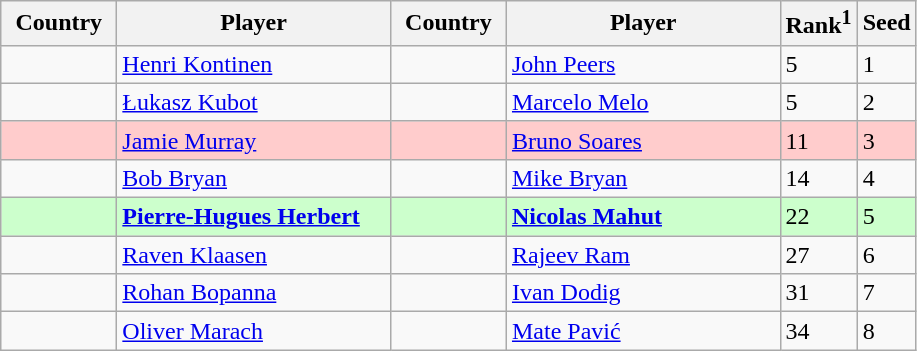<table class="sortable wikitable">
<tr>
<th width="70">Country</th>
<th width="175">Player</th>
<th width="70">Country</th>
<th width="175">Player</th>
<th>Rank<sup>1</sup></th>
<th>Seed</th>
</tr>
<tr>
<td></td>
<td><a href='#'>Henri Kontinen</a></td>
<td></td>
<td><a href='#'>John Peers</a></td>
<td>5</td>
<td>1</td>
</tr>
<tr>
<td></td>
<td><a href='#'>Łukasz Kubot</a></td>
<td></td>
<td><a href='#'>Marcelo Melo</a></td>
<td>5</td>
<td>2</td>
</tr>
<tr style="background:#fcc;">
<td></td>
<td><a href='#'>Jamie Murray</a></td>
<td></td>
<td><a href='#'>Bruno Soares</a></td>
<td>11</td>
<td>3</td>
</tr>
<tr>
<td></td>
<td><a href='#'>Bob Bryan</a></td>
<td></td>
<td><a href='#'>Mike Bryan</a></td>
<td>14</td>
<td>4</td>
</tr>
<tr style="background:#cfc;">
<td></td>
<td><strong><a href='#'>Pierre-Hugues Herbert</a></strong></td>
<td></td>
<td><strong><a href='#'>Nicolas Mahut</a></strong></td>
<td>22</td>
<td>5</td>
</tr>
<tr>
<td></td>
<td><a href='#'>Raven Klaasen</a></td>
<td></td>
<td><a href='#'>Rajeev Ram</a></td>
<td>27</td>
<td>6</td>
</tr>
<tr>
<td></td>
<td><a href='#'>Rohan Bopanna</a></td>
<td></td>
<td><a href='#'>Ivan Dodig</a></td>
<td>31</td>
<td>7</td>
</tr>
<tr>
<td></td>
<td><a href='#'>Oliver Marach</a></td>
<td></td>
<td><a href='#'>Mate Pavić</a></td>
<td>34</td>
<td>8</td>
</tr>
</table>
